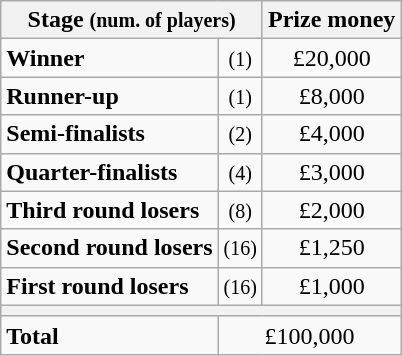<table class="wikitable">
<tr>
<th colspan=2>Stage <small>(num. of players)</small></th>
<th>Prize money</th>
</tr>
<tr>
<td><strong>Winner</strong></td>
<td align=center><small>(1)</small></td>
<td align=center>£20,000</td>
</tr>
<tr>
<td><strong>Runner-up</strong></td>
<td align=center><small>(1)</small></td>
<td align=center>£8,000</td>
</tr>
<tr>
<td><strong>Semi-finalists</strong></td>
<td align=center><small>(2)</small></td>
<td align=center>£4,000</td>
</tr>
<tr>
<td><strong>Quarter-finalists</strong></td>
<td align=center><small>(4)</small></td>
<td align=center>£3,000</td>
</tr>
<tr>
<td><strong>Third round losers</strong></td>
<td align=center><small>(8)</small></td>
<td align=center>£2,000</td>
</tr>
<tr>
<td><strong>Second round losers</strong></td>
<td align=center><small>(16)</small></td>
<td align=center>£1,250</td>
</tr>
<tr>
<td><strong>First round losers</strong></td>
<td align=center><small>(16)</small></td>
<td align=center>£1,000</td>
</tr>
<tr>
<th colspan=3></th>
</tr>
<tr>
<td><strong>Total</strong></td>
<td align=center colspan=2>£100,000</td>
</tr>
</table>
